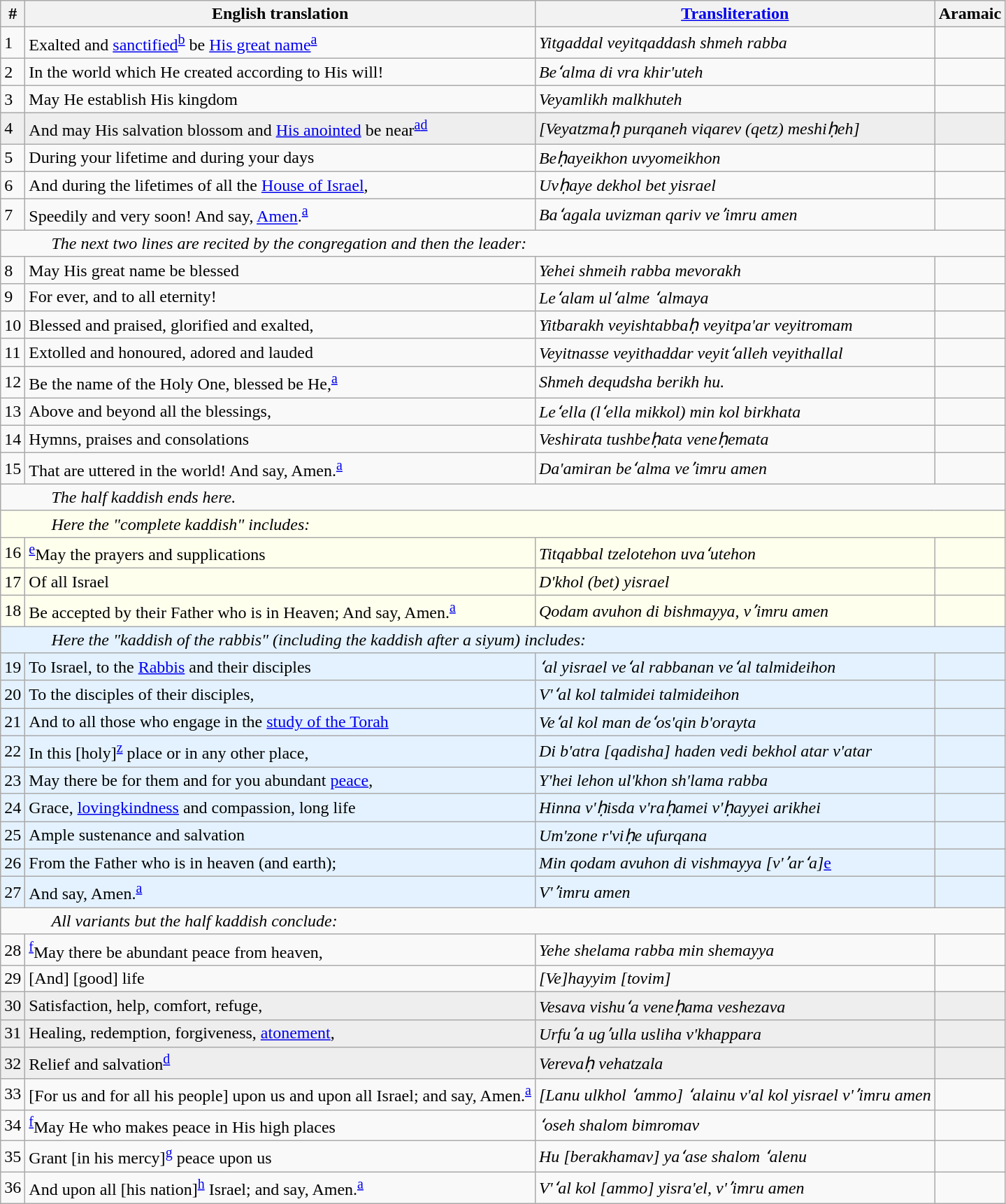<table class="wikitable" style="font-size:100%; vertical-align:top;">
<tr>
<th>#</th>
<th>English translation</th>
<th><a href='#'>Transliteration</a></th>
<th>Aramaic</th>
</tr>
<tr>
<td>1</td>
<td>Exalted and <a href='#'>sanctified</a><sup><a href='#'>b</a></sup> be <a href='#'>His great name</a><sup><a href='#'>a</a></sup></td>
<td><em>Yitgaddal veyitqaddash shmeh rabba</em></td>
<td></td>
</tr>
<tr>
<td>2</td>
<td>In the world which He created according to His will!</td>
<td><em>Beʻalma di vra khir'uteh</em></td>
<td></td>
</tr>
<tr>
<td>3</td>
<td>May He establish His kingdom</td>
<td><em>Veyamlikh malkhuteh</em></td>
<td></td>
</tr>
<tr Style="background:#eee;">
<td>4</td>
<td>And may His salvation blossom and <a href='#'>His anointed</a> be near<sup><a href='#'>a</a><a href='#'>d</a></sup></td>
<td><em>[Veyatzmaḥ purqaneh viqarev (qetz) meshiḥeh]</em></td>
<td></td>
</tr>
<tr>
<td>5</td>
<td>During your lifetime and during your days</td>
<td><em>Beḥayeikhon uvyomeikhon</em></td>
<td></td>
</tr>
<tr>
<td>6</td>
<td>And during the lifetimes of all the <a href='#'>House of Israel</a>,</td>
<td><em>Uvḥaye dekhol bet yisrael</em></td>
<td></td>
</tr>
<tr>
<td>7</td>
<td>Speedily and very soon! And say, <a href='#'>Amen</a>.<sup><a href='#'>a</a></sup></td>
<td><em>Baʻagala uvizman qariv veʼimru amen</em></td>
<td></td>
</tr>
<tr>
<td Colspan=4 style="padding-left: 3em"><em>The next two lines are recited by the congregation and then the leader:</em></td>
</tr>
<tr>
<td>8</td>
<td>May His great name be blessed</td>
<td><em>Yehei shmeih rabba mevorakh</em></td>
<td></td>
</tr>
<tr>
<td>9</td>
<td>For ever, and to all eternity!</td>
<td><em>Leʻalam ulʻalme ʻalmaya</em></td>
<td></td>
</tr>
<tr>
<td>10</td>
<td>Blessed and praised, glorified and exalted,</td>
<td><em>Yitbarakh veyishtabbaḥ veyitpa'ar veyitromam</em></td>
<td></td>
</tr>
<tr>
<td>11</td>
<td>Extolled and honoured, adored and lauded</td>
<td><em>Veyitnasse veyithaddar veyitʻalleh veyithallal</em></td>
<td></td>
</tr>
<tr>
<td>12</td>
<td>Be the name of the Holy One, blessed be He,<sup><a href='#'>a</a></sup></td>
<td><em>Shmeh dequdsha berikh hu.</em></td>
<td></td>
</tr>
<tr>
<td>13</td>
<td>Above and beyond all the blessings,</td>
<td><em>Leʻella (lʻella mikkol) min kol birkhata</em></td>
<td></td>
</tr>
<tr>
<td>14</td>
<td>Hymns, praises and consolations</td>
<td><em>Veshirata tushbeḥata veneḥemata</em></td>
<td></td>
</tr>
<tr>
<td>15</td>
<td>That are uttered in the world! And say, Amen.<sup><a href='#'>a</a></sup></td>
<td><em>Da'amiran beʻalma veʼimru amen</em></td>
<td></td>
</tr>
<tr>
<td Colspan=4 style="padding-left: 3em"><em>The half kaddish ends here.</em></td>
</tr>
<tr Style="background:#ffe;">
<td Colspan=4 style="padding-left: 3em"><em>Here the "complete kaddish" includes:</em></td>
</tr>
<tr Style="background:#ffe;">
<td>16</td>
<td><sup><a href='#'>e</a></sup>May the prayers and supplications</td>
<td><em>Titqabbal tzelotehon uvaʻutehon</em></td>
<td></td>
</tr>
<tr Style="background:#ffe;">
<td>17</td>
<td>Of all Israel</td>
<td><em>D'khol (bet) yisrael</em></td>
<td></td>
</tr>
<tr Style="background:#ffe;">
<td>18</td>
<td>Be accepted by their Father who is in Heaven; And say, Amen.<sup><a href='#'>a</a></sup></td>
<td><em>Qodam avuhon di bishmayya, vʼimru amen</em></td>
<td></td>
</tr>
<tr Style="background:#e4f2ff;">
<td Colspan=4 style="padding-left: 3em"><em>Here the "kaddish of the rabbis" (including the kaddish after a siyum) includes:</em></td>
</tr>
<tr Style="background:#e4f2ff;">
<td>19</td>
<td>To Israel, to the <a href='#'>Rabbis</a> and their disciples</td>
<td><em>ʻal yisrael veʻal rabbanan veʻal talmideihon</em></td>
<td></td>
</tr>
<tr Style="background:#e4f2ff;">
<td>20</td>
<td>To the disciples of their disciples,</td>
<td><em>V'ʻal kol talmidei talmideihon</em></td>
<td></td>
</tr>
<tr Style="background:#e4f2ff;">
<td>21</td>
<td>And to all those who engage in the <a href='#'>study of the Torah</a></td>
<td><em>Veʻal kol man deʻos'qin b'orayta</em></td>
<td></td>
</tr>
<tr Style="background:#e4f2ff;">
<td>22</td>
<td>In this [holy]<sup><a href='#'>z</a></sup> place or in any other place,</td>
<td><em>Di b'atra [qadisha] haden vedi bekhol atar v'atar</em></td>
<td></td>
</tr>
<tr Style="background:#e4f2ff;">
<td>23</td>
<td>May there be for them and for you abundant <a href='#'>peace</a>,</td>
<td><em>Y'hei lehon ul'khon sh'lama rabba</em></td>
<td></td>
</tr>
<tr Style="background:#e4f2ff;">
<td>24</td>
<td>Grace, <a href='#'>lovingkindness</a> and compassion, long life</td>
<td><em>Hinna v'ḥisda v'raḥamei v'ḥayyei arikhei</em></td>
<td></td>
</tr>
<tr Style="background:#e4f2ff;">
<td>25</td>
<td>Ample sustenance and salvation</td>
<td><em>Um'zone r'viḥe ufurqana</em></td>
<td></td>
</tr>
<tr Style="background:#e4f2ff;">
<td>26</td>
<td>From the Father who is in heaven (and earth);</td>
<td><em>Min qodam avuhon di vishmayya [v'ʼarʻa]</em><a href='#'>e</a></td>
<td></td>
</tr>
<tr Style="background:#e4f2ff;">
<td>27</td>
<td>And say, Amen.<sup><a href='#'>a</a></sup></td>
<td><em>V'ʼimru amen </em></td>
<td></td>
</tr>
<tr>
<td Colspan=4 style="padding-left: 3em"><em>All variants but the half kaddish conclude:</em></td>
</tr>
<tr>
<td>28</td>
<td><sup><a href='#'>f</a></sup>May there be abundant peace from heaven,</td>
<td><em>Yehe shelama rabba min shemayya</em></td>
<td></td>
</tr>
<tr>
<td>29</td>
<td>[And] [good] life</td>
<td><em>[Ve]hayyim [tovim]</em></td>
<td></td>
</tr>
<tr Style="background:#eee;">
<td>30</td>
<td>Satisfaction, help, comfort, refuge,</td>
<td><em>Vesava vishuʻa veneḥama veshezava</em></td>
<td></td>
</tr>
<tr Style="background:#eee;">
<td>31</td>
<td>Healing, redemption, forgiveness, <a href='#'>atonement</a>,</td>
<td><em>Urfuʼa ugʼulla usliha v'khappara</em></td>
<td></td>
</tr>
<tr Style="background:#eee;">
<td>32</td>
<td>Relief and salvation<sup><a href='#'>d</a></sup></td>
<td><em>Verevaḥ vehatzala</em></td>
<td></td>
</tr>
<tr>
<td>33</td>
<td>[For us and for all his people] upon us and upon all Israel; and say, Amen.<sup><a href='#'>a</a></sup></td>
<td><em>[Lanu ulkhol ʻammo] ʻalainu v'al kol yisrael v'ʼimru amen</em></td>
<td></td>
</tr>
<tr>
<td>34</td>
<td><sup><a href='#'>f</a></sup>May He who makes peace in His high places</td>
<td><em>ʻoseh shalom bimromav</em></td>
<td></td>
</tr>
<tr>
<td>35</td>
<td>Grant [in his mercy]<sup><a href='#'>g</a></sup> peace upon us</td>
<td><em>Hu [berakhamav] yaʻase shalom ʻalenu</em></td>
<td></td>
</tr>
<tr>
<td>36</td>
<td>And upon all [his nation]<sup><a href='#'>h</a></sup> Israel; and say, Amen.<sup><a href='#'>a</a></sup></td>
<td><em>V'ʻal kol [ammo] yisra'el, v'ʼimru amen</em></td>
<td></td>
</tr>
</table>
